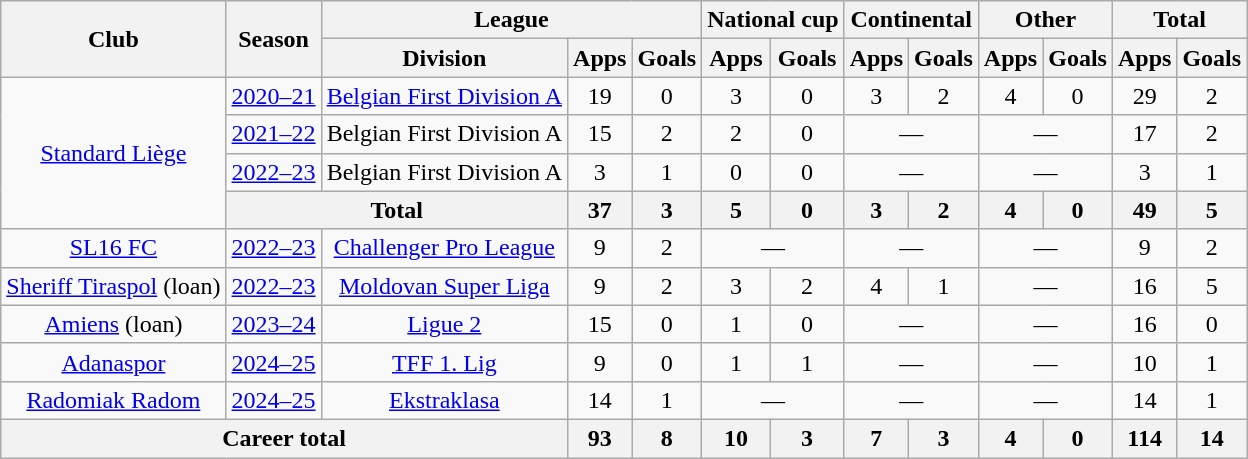<table class=wikitable style=text-align:center>
<tr>
<th rowspan="2">Club</th>
<th rowspan="2">Season</th>
<th colspan="3">League</th>
<th colspan="2">National cup</th>
<th colspan="2">Continental</th>
<th colspan="2">Other</th>
<th colspan="2">Total</th>
</tr>
<tr>
<th>Division</th>
<th>Apps</th>
<th>Goals</th>
<th>Apps</th>
<th>Goals</th>
<th>Apps</th>
<th>Goals</th>
<th>Apps</th>
<th>Goals</th>
<th>Apps</th>
<th>Goals</th>
</tr>
<tr>
<td rowspan="4"><a href='#'>Standard Liège</a></td>
<td><a href='#'>2020–21</a></td>
<td><a href='#'>Belgian First Division A</a></td>
<td>19</td>
<td>0</td>
<td>3</td>
<td>0</td>
<td>3</td>
<td>2</td>
<td>4</td>
<td>0</td>
<td>29</td>
<td>2</td>
</tr>
<tr>
<td><a href='#'>2021–22</a></td>
<td>Belgian First Division A</td>
<td>15</td>
<td>2</td>
<td>2</td>
<td>0</td>
<td colspan="2">—</td>
<td colspan="2">—</td>
<td>17</td>
<td>2</td>
</tr>
<tr>
<td><a href='#'>2022–23</a></td>
<td>Belgian First Division A</td>
<td>3</td>
<td>1</td>
<td>0</td>
<td>0</td>
<td colspan="2">—</td>
<td colspan="2">—</td>
<td>3</td>
<td>1</td>
</tr>
<tr>
<th colspan=2>Total</th>
<th>37</th>
<th>3</th>
<th>5</th>
<th>0</th>
<th>3</th>
<th>2</th>
<th>4</th>
<th>0</th>
<th>49</th>
<th>5</th>
</tr>
<tr>
<td><a href='#'>SL16 FC</a></td>
<td><a href='#'>2022–23</a></td>
<td><a href='#'>Challenger Pro League</a></td>
<td>9</td>
<td>2</td>
<td colspan="2">—</td>
<td colspan="2">—</td>
<td colspan="2">—</td>
<td>9</td>
<td>2</td>
</tr>
<tr>
<td><a href='#'>Sheriff Tiraspol</a> (loan)</td>
<td><a href='#'>2022–23</a></td>
<td><a href='#'>Moldovan Super Liga</a></td>
<td>9</td>
<td>2</td>
<td>3</td>
<td>2</td>
<td>4</td>
<td>1</td>
<td colspan="2">—</td>
<td>16</td>
<td>5</td>
</tr>
<tr>
<td><a href='#'>Amiens</a> (loan)</td>
<td><a href='#'>2023–24</a></td>
<td><a href='#'>Ligue 2</a></td>
<td>15</td>
<td>0</td>
<td>1</td>
<td>0</td>
<td colspan="2">—</td>
<td colspan="2">—</td>
<td>16</td>
<td>0</td>
</tr>
<tr>
<td><a href='#'>Adanaspor</a></td>
<td><a href='#'>2024–25</a></td>
<td><a href='#'>TFF 1. Lig</a></td>
<td>9</td>
<td>0</td>
<td>1</td>
<td>1</td>
<td colspan="2">—</td>
<td colspan="2">—</td>
<td>10</td>
<td>1</td>
</tr>
<tr>
<td><a href='#'>Radomiak Radom</a></td>
<td><a href='#'>2024–25</a></td>
<td><a href='#'>Ekstraklasa</a></td>
<td>14</td>
<td>1</td>
<td colspan="2">—</td>
<td colspan="2">—</td>
<td colspan="2">—</td>
<td>14</td>
<td>1</td>
</tr>
<tr>
<th colspan=3>Career total</th>
<th>93</th>
<th>8</th>
<th>10</th>
<th>3</th>
<th>7</th>
<th>3</th>
<th>4</th>
<th>0</th>
<th>114</th>
<th>14</th>
</tr>
</table>
